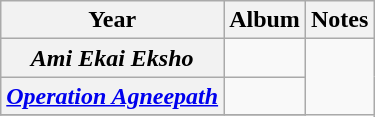<table class="wikitable sortable">
<tr>
<th>Year</th>
<th>Album</th>
<th>Notes</th>
</tr>
<tr>
<th><em>Ami Ekai Eksho</em></th>
<td></td>
</tr>
<tr>
<th><em><a href='#'>Operation Agneepath</a></em></th>
<td></td>
</tr>
<tr>
</tr>
</table>
